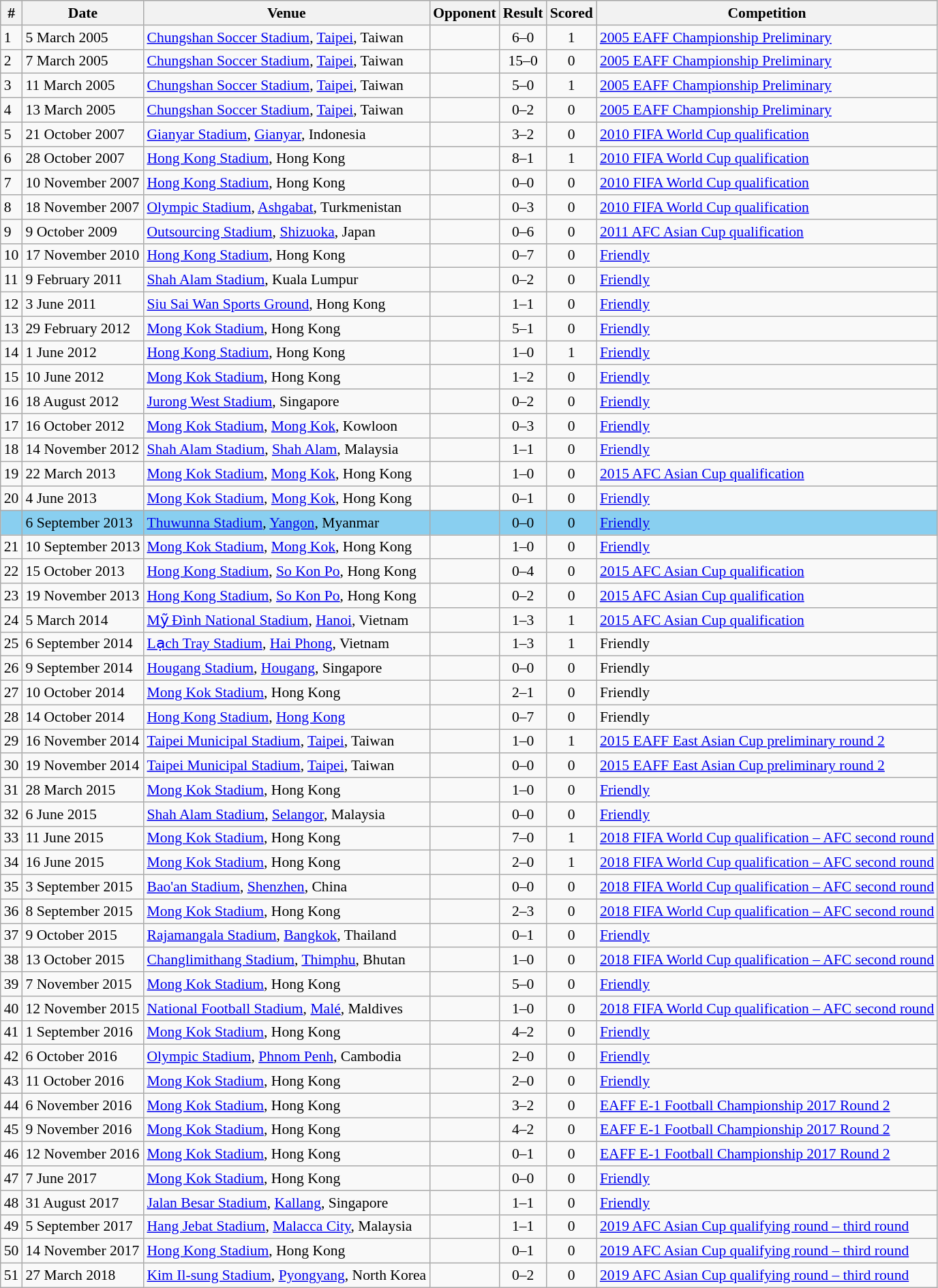<table class="wikitable" style="font-size:90%; text-align: left;">
<tr bgcolor="#CCCCCC" align="center">
<th>#</th>
<th>Date</th>
<th>Venue</th>
<th>Opponent</th>
<th>Result</th>
<th>Scored</th>
<th>Competition</th>
</tr>
<tr>
<td>1</td>
<td>5 March 2005</td>
<td><a href='#'>Chungshan Soccer Stadium</a>, <a href='#'>Taipei</a>, Taiwan</td>
<td></td>
<td align=center>6–0</td>
<td align=center>1</td>
<td><a href='#'>2005 EAFF Championship Preliminary</a></td>
</tr>
<tr>
<td>2</td>
<td>7 March 2005</td>
<td><a href='#'>Chungshan Soccer Stadium</a>, <a href='#'>Taipei</a>, Taiwan</td>
<td></td>
<td align=center>15–0</td>
<td align=center>0</td>
<td><a href='#'>2005 EAFF Championship Preliminary</a></td>
</tr>
<tr>
<td>3</td>
<td>11 March 2005</td>
<td><a href='#'>Chungshan Soccer Stadium</a>, <a href='#'>Taipei</a>, Taiwan</td>
<td></td>
<td align=center>5–0</td>
<td align=center>1</td>
<td><a href='#'>2005 EAFF Championship Preliminary</a></td>
</tr>
<tr>
<td>4</td>
<td>13 March 2005</td>
<td><a href='#'>Chungshan Soccer Stadium</a>, <a href='#'>Taipei</a>, Taiwan</td>
<td></td>
<td align=center>0–2</td>
<td align=center>0</td>
<td><a href='#'>2005 EAFF Championship Preliminary</a></td>
</tr>
<tr>
<td>5</td>
<td>21 October 2007</td>
<td><a href='#'>Gianyar Stadium</a>, <a href='#'>Gianyar</a>, Indonesia</td>
<td></td>
<td align=center>3–2</td>
<td align=center>0</td>
<td><a href='#'>2010 FIFA World Cup qualification</a></td>
</tr>
<tr>
<td>6</td>
<td>28 October 2007</td>
<td><a href='#'>Hong Kong Stadium</a>, Hong Kong</td>
<td></td>
<td align=center>8–1</td>
<td align=center>1</td>
<td><a href='#'>2010 FIFA World Cup qualification</a></td>
</tr>
<tr>
<td>7</td>
<td>10 November 2007</td>
<td><a href='#'>Hong Kong Stadium</a>, Hong Kong</td>
<td></td>
<td align=center>0–0</td>
<td align=center>0</td>
<td><a href='#'>2010 FIFA World Cup qualification</a></td>
</tr>
<tr>
<td>8</td>
<td>18 November 2007</td>
<td><a href='#'>Olympic Stadium</a>, <a href='#'>Ashgabat</a>, Turkmenistan</td>
<td></td>
<td align=center>0–3</td>
<td align=center>0</td>
<td><a href='#'>2010 FIFA World Cup qualification</a></td>
</tr>
<tr>
<td>9</td>
<td>9 October 2009</td>
<td><a href='#'>Outsourcing Stadium</a>, <a href='#'>Shizuoka</a>, Japan</td>
<td></td>
<td align=center>0–6</td>
<td align=center>0</td>
<td><a href='#'>2011 AFC Asian Cup qualification</a></td>
</tr>
<tr>
<td>10</td>
<td>17 November 2010</td>
<td><a href='#'>Hong Kong Stadium</a>, Hong Kong</td>
<td></td>
<td align=center>0–7</td>
<td align=center>0</td>
<td><a href='#'>Friendly</a></td>
</tr>
<tr>
<td>11</td>
<td>9 February 2011</td>
<td><a href='#'>Shah Alam Stadium</a>, Kuala Lumpur</td>
<td></td>
<td align=center>0–2</td>
<td align=center>0</td>
<td><a href='#'>Friendly</a></td>
</tr>
<tr>
<td>12</td>
<td>3 June 2011</td>
<td><a href='#'>Siu Sai Wan Sports Ground</a>, Hong Kong</td>
<td></td>
<td align=center>1–1</td>
<td align=center>0</td>
<td><a href='#'>Friendly</a></td>
</tr>
<tr>
<td>13</td>
<td>29 February 2012</td>
<td><a href='#'>Mong Kok Stadium</a>, Hong Kong</td>
<td></td>
<td align=center>5–1</td>
<td align=center>0</td>
<td><a href='#'>Friendly</a></td>
</tr>
<tr>
<td>14</td>
<td>1 June 2012</td>
<td><a href='#'>Hong Kong Stadium</a>, Hong Kong</td>
<td></td>
<td align=center>1–0</td>
<td align=center>1</td>
<td><a href='#'>Friendly</a></td>
</tr>
<tr>
<td>15</td>
<td>10 June 2012</td>
<td><a href='#'>Mong Kok Stadium</a>, Hong Kong</td>
<td></td>
<td align=center>1–2</td>
<td align=center>0</td>
<td><a href='#'>Friendly</a></td>
</tr>
<tr>
<td>16</td>
<td>18 August 2012</td>
<td><a href='#'>Jurong West Stadium</a>, Singapore</td>
<td></td>
<td align=center>0–2</td>
<td align=center>0</td>
<td><a href='#'>Friendly</a></td>
</tr>
<tr>
<td>17</td>
<td>16 October 2012</td>
<td><a href='#'>Mong Kok Stadium</a>, <a href='#'>Mong Kok</a>, Kowloon</td>
<td></td>
<td align=center>0–3</td>
<td align=center>0</td>
<td><a href='#'>Friendly</a></td>
</tr>
<tr>
<td>18</td>
<td>14 November 2012</td>
<td><a href='#'>Shah Alam Stadium</a>, <a href='#'>Shah Alam</a>, Malaysia</td>
<td></td>
<td align=center>1–1</td>
<td align=center>0</td>
<td><a href='#'>Friendly</a></td>
</tr>
<tr>
<td>19</td>
<td>22 March 2013</td>
<td><a href='#'>Mong Kok Stadium</a>, <a href='#'>Mong Kok</a>, Hong Kong</td>
<td></td>
<td align=center>1–0</td>
<td align=center>0</td>
<td><a href='#'>2015 AFC Asian Cup qualification</a></td>
</tr>
<tr>
<td>20</td>
<td>4 June 2013</td>
<td><a href='#'>Mong Kok Stadium</a>, <a href='#'>Mong Kok</a>, Hong Kong</td>
<td></td>
<td align=center>0–1</td>
<td align=center>0</td>
<td><a href='#'>Friendly</a></td>
</tr>
<tr style="background-color:#89CFF0">
<td></td>
<td>6 September 2013</td>
<td><a href='#'>Thuwunna Stadium</a>, <a href='#'>Yangon</a>, Myanmar</td>
<td></td>
<td align="center">0–0</td>
<td align="center">0</td>
<td><a href='#'>Friendly</a></td>
</tr>
<tr>
<td>21</td>
<td>10 September 2013</td>
<td><a href='#'>Mong Kok Stadium</a>, <a href='#'>Mong Kok</a>, Hong Kong</td>
<td></td>
<td align="center">1–0</td>
<td align="center">0</td>
<td><a href='#'>Friendly</a></td>
</tr>
<tr>
<td>22</td>
<td>15 October 2013</td>
<td><a href='#'>Hong Kong Stadium</a>, <a href='#'>So Kon Po</a>, Hong Kong</td>
<td></td>
<td align=center>0–4</td>
<td align=center>0</td>
<td><a href='#'>2015 AFC Asian Cup qualification</a></td>
</tr>
<tr>
<td>23</td>
<td>19 November 2013</td>
<td><a href='#'>Hong Kong Stadium</a>, <a href='#'>So Kon Po</a>, Hong Kong</td>
<td></td>
<td align=center>0–2</td>
<td align=center>0</td>
<td><a href='#'>2015 AFC Asian Cup qualification</a></td>
</tr>
<tr>
<td>24</td>
<td>5 March 2014</td>
<td><a href='#'>Mỹ Đình National Stadium</a>, <a href='#'>Hanoi</a>, Vietnam</td>
<td></td>
<td align=center>1–3</td>
<td align=center>1</td>
<td><a href='#'>2015 AFC Asian Cup qualification</a></td>
</tr>
<tr>
<td>25</td>
<td>6 September 2014</td>
<td><a href='#'>Lạch Tray Stadium</a>, <a href='#'>Hai Phong</a>, Vietnam</td>
<td></td>
<td align=center>1–3</td>
<td align=center>1</td>
<td>Friendly</td>
</tr>
<tr>
<td>26</td>
<td>9 September 2014</td>
<td><a href='#'>Hougang Stadium</a>, <a href='#'>Hougang</a>, Singapore</td>
<td></td>
<td align=center>0–0</td>
<td align=center>0</td>
<td>Friendly</td>
</tr>
<tr>
<td>27</td>
<td>10 October 2014</td>
<td><a href='#'>Mong Kok Stadium</a>, Hong Kong</td>
<td></td>
<td align=center>2–1</td>
<td align=center>0</td>
<td>Friendly</td>
</tr>
<tr>
<td>28</td>
<td>14 October 2014</td>
<td><a href='#'>Hong Kong Stadium</a>, <a href='#'>Hong Kong</a></td>
<td></td>
<td align=center>0–7</td>
<td align=center>0</td>
<td>Friendly</td>
</tr>
<tr>
<td>29</td>
<td>16 November 2014</td>
<td><a href='#'>Taipei Municipal Stadium</a>, <a href='#'>Taipei</a>, Taiwan</td>
<td></td>
<td align=center>1–0</td>
<td align=center>1</td>
<td><a href='#'>2015 EAFF East Asian Cup preliminary round 2</a></td>
</tr>
<tr>
<td>30</td>
<td>19 November 2014</td>
<td><a href='#'>Taipei Municipal Stadium</a>, <a href='#'>Taipei</a>, Taiwan</td>
<td></td>
<td align=center>0–0</td>
<td align=center>0</td>
<td><a href='#'>2015 EAFF East Asian Cup preliminary round 2</a></td>
</tr>
<tr>
<td>31</td>
<td>28 March 2015</td>
<td><a href='#'>Mong Kok Stadium</a>, Hong Kong</td>
<td></td>
<td align=center>1–0</td>
<td align=center>0</td>
<td><a href='#'>Friendly</a></td>
</tr>
<tr>
<td>32</td>
<td>6 June 2015</td>
<td><a href='#'>Shah Alam Stadium</a>, <a href='#'>Selangor</a>, Malaysia</td>
<td></td>
<td align=center>0–0</td>
<td align=center>0</td>
<td><a href='#'>Friendly</a></td>
</tr>
<tr>
<td>33</td>
<td>11 June 2015</td>
<td><a href='#'>Mong Kok Stadium</a>, Hong Kong</td>
<td></td>
<td align=center>7–0</td>
<td align=center>1</td>
<td><a href='#'>2018 FIFA World Cup qualification – AFC second round</a></td>
</tr>
<tr>
<td>34</td>
<td>16 June 2015</td>
<td><a href='#'>Mong Kok Stadium</a>, Hong Kong</td>
<td></td>
<td align=center>2–0</td>
<td align=center>1</td>
<td><a href='#'>2018 FIFA World Cup qualification – AFC second round</a></td>
</tr>
<tr>
<td>35</td>
<td>3 September 2015</td>
<td><a href='#'>Bao'an Stadium</a>, <a href='#'>Shenzhen</a>, China</td>
<td></td>
<td align=center>0–0</td>
<td align=center>0</td>
<td><a href='#'>2018 FIFA World Cup qualification – AFC second round</a></td>
</tr>
<tr>
<td>36</td>
<td>8 September 2015</td>
<td><a href='#'>Mong Kok Stadium</a>, Hong Kong</td>
<td></td>
<td align=center>2–3</td>
<td align=center>0</td>
<td><a href='#'>2018 FIFA World Cup qualification – AFC second round</a></td>
</tr>
<tr>
<td>37</td>
<td>9 October 2015</td>
<td><a href='#'>Rajamangala Stadium</a>, <a href='#'>Bangkok</a>, Thailand</td>
<td></td>
<td align=center>0–1</td>
<td align=center>0</td>
<td><a href='#'>Friendly</a></td>
</tr>
<tr>
<td>38</td>
<td>13 October 2015</td>
<td><a href='#'>Changlimithang Stadium</a>, <a href='#'>Thimphu</a>, Bhutan</td>
<td></td>
<td align=center>1–0</td>
<td align=center>0</td>
<td><a href='#'>2018 FIFA World Cup qualification – AFC second round</a></td>
</tr>
<tr>
<td>39</td>
<td>7 November 2015</td>
<td><a href='#'>Mong Kok Stadium</a>, Hong Kong</td>
<td></td>
<td align=center>5–0</td>
<td align=center>0</td>
<td><a href='#'>Friendly</a></td>
</tr>
<tr>
<td>40</td>
<td>12 November 2015</td>
<td><a href='#'>National Football Stadium</a>, <a href='#'>Malé</a>, Maldives</td>
<td></td>
<td align=center>1–0</td>
<td align=center>0</td>
<td><a href='#'>2018 FIFA World Cup qualification – AFC second round</a></td>
</tr>
<tr>
<td>41</td>
<td>1 September 2016</td>
<td><a href='#'>Mong Kok Stadium</a>, Hong Kong</td>
<td></td>
<td align=center>4–2</td>
<td align=center>0</td>
<td><a href='#'>Friendly</a></td>
</tr>
<tr>
<td>42</td>
<td>6 October 2016</td>
<td><a href='#'>Olympic Stadium</a>, <a href='#'>Phnom Penh</a>, Cambodia</td>
<td></td>
<td align=center>2–0</td>
<td align=center>0</td>
<td><a href='#'>Friendly</a></td>
</tr>
<tr>
<td>43</td>
<td>11 October 2016</td>
<td><a href='#'>Mong Kok Stadium</a>, Hong Kong</td>
<td></td>
<td align=center>2–0</td>
<td align=center>0</td>
<td><a href='#'>Friendly</a></td>
</tr>
<tr>
<td>44</td>
<td>6 November 2016</td>
<td><a href='#'>Mong Kok Stadium</a>, Hong Kong</td>
<td></td>
<td align=center>3–2</td>
<td align=center>0</td>
<td><a href='#'>EAFF E-1 Football Championship 2017 Round 2</a></td>
</tr>
<tr>
<td>45</td>
<td>9 November 2016</td>
<td><a href='#'>Mong Kok Stadium</a>, Hong Kong</td>
<td></td>
<td align=center>4–2</td>
<td align=center>0</td>
<td><a href='#'>EAFF E-1 Football Championship 2017 Round 2</a></td>
</tr>
<tr>
<td>46</td>
<td>12 November 2016</td>
<td><a href='#'>Mong Kok Stadium</a>, Hong Kong</td>
<td></td>
<td align=center>0–1</td>
<td align=center>0</td>
<td><a href='#'>EAFF E-1 Football Championship 2017 Round 2</a></td>
</tr>
<tr>
<td>47</td>
<td>7 June 2017</td>
<td><a href='#'>Mong Kok Stadium</a>, Hong Kong</td>
<td></td>
<td align=center>0–0</td>
<td align=center>0</td>
<td><a href='#'>Friendly</a></td>
</tr>
<tr>
<td>48</td>
<td>31 August 2017</td>
<td><a href='#'>Jalan Besar Stadium</a>, <a href='#'>Kallang</a>, Singapore</td>
<td></td>
<td align=center>1–1</td>
<td align=center>0</td>
<td><a href='#'>Friendly</a></td>
</tr>
<tr>
<td>49</td>
<td>5 September 2017</td>
<td><a href='#'>Hang Jebat Stadium</a>, <a href='#'>Malacca City</a>, Malaysia</td>
<td></td>
<td align=center>1–1</td>
<td align=center>0</td>
<td><a href='#'>2019 AFC Asian Cup qualifying round – third round</a></td>
</tr>
<tr>
<td>50</td>
<td>14 November 2017</td>
<td><a href='#'>Hong Kong Stadium</a>, Hong Kong</td>
<td></td>
<td align=center>0–1</td>
<td align=center>0</td>
<td><a href='#'>2019 AFC Asian Cup qualifying round – third round</a></td>
</tr>
<tr>
<td>51</td>
<td>27 March 2018</td>
<td><a href='#'>Kim Il-sung Stadium</a>, <a href='#'>Pyongyang</a>, North Korea</td>
<td></td>
<td align=center>0–2</td>
<td align=center>0</td>
<td><a href='#'>2019 AFC Asian Cup qualifying round – third round</a></td>
</tr>
</table>
